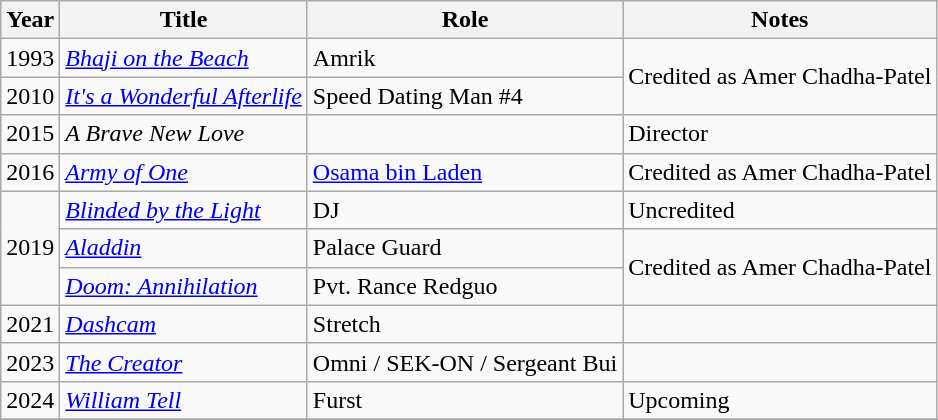<table class="wikitable sortable">
<tr>
<th>Year</th>
<th>Title</th>
<th>Role</th>
<th class="unsortable">Notes</th>
</tr>
<tr>
<td>1993</td>
<td><em><a href='#'>Bhaji on the Beach</a></em></td>
<td>Amrik</td>
<td rowspan="2">Credited as Amer Chadha-Patel</td>
</tr>
<tr>
<td>2010</td>
<td><em><a href='#'>It's a Wonderful Afterlife</a></em></td>
<td>Speed Dating Man #4</td>
</tr>
<tr>
<td>2015</td>
<td><em>A Brave New Love</em></td>
<td></td>
<td>Director</td>
</tr>
<tr>
<td>2016</td>
<td><em><a href='#'>Army of One</a></em></td>
<td><a href='#'>Osama bin Laden</a></td>
<td>Credited as Amer Chadha-Patel</td>
</tr>
<tr>
<td rowspan="3">2019</td>
<td><em><a href='#'>Blinded by the Light</a></em></td>
<td>DJ</td>
<td>Uncredited</td>
</tr>
<tr>
<td><em><a href='#'>Aladdin</a></em></td>
<td>Palace Guard</td>
<td rowspan="2">Credited as Amer Chadha-Patel</td>
</tr>
<tr>
<td><em><a href='#'>Doom: Annihilation</a></em></td>
<td>Pvt. Rance Redguo</td>
</tr>
<tr>
<td>2021</td>
<td><em><a href='#'>Dashcam</a></em></td>
<td>Stretch</td>
<td></td>
</tr>
<tr>
<td>2023</td>
<td><em><a href='#'>The Creator</a></em></td>
<td>Omni / SEK-ON / Sergeant Bui</td>
<td></td>
</tr>
<tr>
<td>2024</td>
<td><em><a href='#'>William Tell</a></em></td>
<td>Furst</td>
<td>Upcoming</td>
</tr>
<tr>
</tr>
</table>
